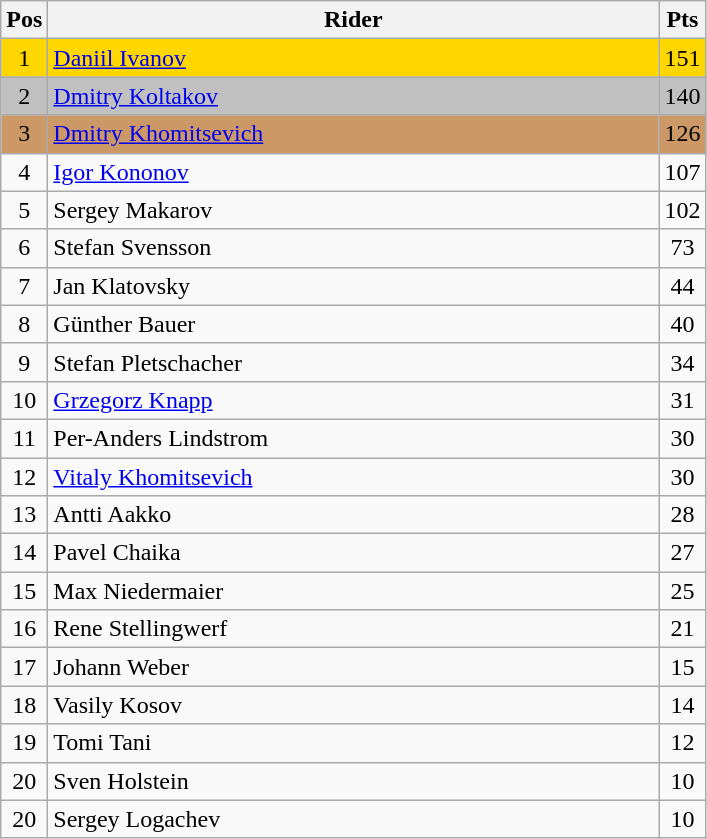<table class="wikitable" style="font-size: 100%">
<tr>
<th width=20>Pos</th>
<th width=400>Rider</th>
<th width=20>Pts</th>
</tr>
<tr align=center style="background-color: gold;">
<td>1</td>
<td align="left"> <a href='#'>Daniil Ivanov</a></td>
<td>151</td>
</tr>
<tr align=center style="background-color: silver;">
<td>2</td>
<td align="left"> <a href='#'>Dmitry Koltakov</a></td>
<td>140</td>
</tr>
<tr align=center style="background-color: #cc9966;">
<td>3</td>
<td align="left"> <a href='#'>Dmitry Khomitsevich</a></td>
<td>126</td>
</tr>
<tr align=center>
<td>4</td>
<td align="left"> <a href='#'>Igor Kononov</a></td>
<td>107</td>
</tr>
<tr align=center>
<td>5</td>
<td align="left"> Sergey Makarov</td>
<td>102</td>
</tr>
<tr align=center>
<td>6</td>
<td align="left"> Stefan Svensson</td>
<td>73</td>
</tr>
<tr align=center>
<td>7</td>
<td align="left"> Jan Klatovsky</td>
<td>44</td>
</tr>
<tr align=center>
<td>8</td>
<td align="left"> Günther Bauer</td>
<td>40</td>
</tr>
<tr align=center>
<td>9</td>
<td align="left"> Stefan Pletschacher</td>
<td>34</td>
</tr>
<tr align=center>
<td>10</td>
<td align="left"> <a href='#'>Grzegorz Knapp</a></td>
<td>31</td>
</tr>
<tr align=center>
<td>11</td>
<td align="left"> Per-Anders Lindstrom</td>
<td>30</td>
</tr>
<tr align=center>
<td>12</td>
<td align="left"> <a href='#'>Vitaly Khomitsevich</a></td>
<td>30</td>
</tr>
<tr align=center>
<td>13</td>
<td align="left"> Antti Aakko</td>
<td>28</td>
</tr>
<tr align=center>
<td>14</td>
<td align="left"> Pavel Chaika</td>
<td>27</td>
</tr>
<tr align=center>
<td>15</td>
<td align="left"> Max Niedermaier</td>
<td>25</td>
</tr>
<tr align=center>
<td>16</td>
<td align="left"> Rene Stellingwerf</td>
<td>21</td>
</tr>
<tr align=center>
<td>17</td>
<td align="left"> Johann Weber</td>
<td>15</td>
</tr>
<tr align=center>
<td>18</td>
<td align="left"> Vasily Kosov</td>
<td>14</td>
</tr>
<tr align=center>
<td>19</td>
<td align="left"> Tomi Tani</td>
<td>12</td>
</tr>
<tr align=center>
<td>20</td>
<td align="left"> Sven Holstein</td>
<td>10</td>
</tr>
<tr align=center>
<td>20</td>
<td align="left"> Sergey Logachev</td>
<td>10</td>
</tr>
</table>
